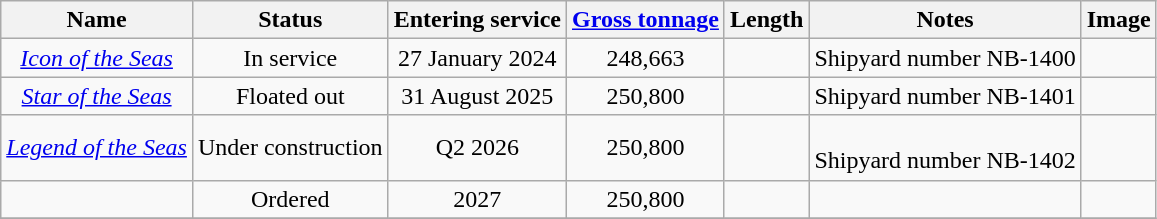<table class="wikitable sortable" style="text-align:center;">
<tr>
<th>Name</th>
<th>Status</th>
<th>Entering service</th>
<th><a href='#'>Gross tonnage</a></th>
<th>Length</th>
<th>Notes</th>
<th>Image</th>
</tr>
<tr>
<td><em><a href='#'>Icon of the Seas</a></em></td>
<td>In service</td>
<td data-sort-value="2024">27 January 2024</td>
<td>248,663</td>
<td></td>
<td>Shipyard number NB-1400</td>
<td></td>
</tr>
<tr>
<td><em><a href='#'>Star of the Seas</a></em></td>
<td>Floated out</td>
<td data-sort-value="2025">31 August 2025</td>
<td data-sort-value="250,800">250,800</td>
<td></td>
<td>Shipyard number NB-1401</td>
<td></td>
</tr>
<tr>
<td><em><a href='#'>Legend of the Seas</a></em></td>
<td>Under construction</td>
<td data-sort-value="2026">Q2 2026</td>
<td data-sort-value="250,800">250,800</td>
<td></td>
<td><br>Shipyard number NB-1402</td>
<td></td>
</tr>
<tr>
<td></td>
<td>Ordered</td>
<td data-sort-value="2027">2027</td>
<td>250,800</td>
<td></td>
<td></td>
<td></td>
</tr>
<tr>
</tr>
</table>
